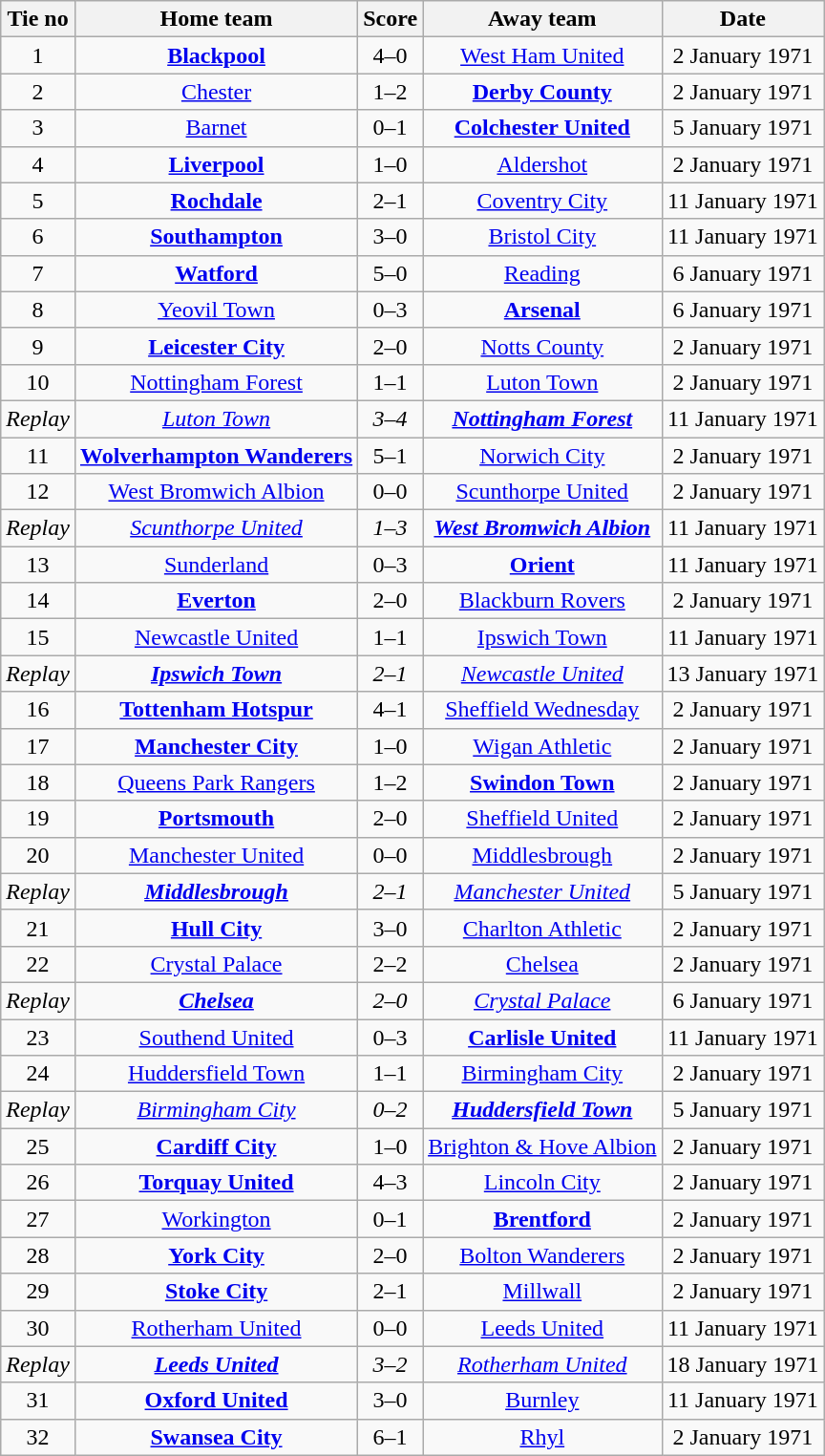<table class="wikitable" style="text-align: center">
<tr>
<th>Tie no</th>
<th>Home team</th>
<th>Score</th>
<th>Away team</th>
<th>Date</th>
</tr>
<tr>
<td>1</td>
<td><strong><a href='#'>Blackpool</a></strong></td>
<td>4–0</td>
<td><a href='#'>West Ham United</a></td>
<td>2 January 1971</td>
</tr>
<tr>
<td>2</td>
<td><a href='#'>Chester</a></td>
<td>1–2</td>
<td><strong><a href='#'>Derby County</a></strong></td>
<td>2 January 1971</td>
</tr>
<tr>
<td>3</td>
<td><a href='#'>Barnet</a></td>
<td>0–1</td>
<td><strong><a href='#'>Colchester United</a></strong></td>
<td>5 January 1971</td>
</tr>
<tr>
<td>4</td>
<td><strong><a href='#'>Liverpool</a></strong></td>
<td>1–0</td>
<td><a href='#'>Aldershot</a></td>
<td>2 January 1971</td>
</tr>
<tr>
<td>5</td>
<td><strong><a href='#'>Rochdale</a></strong></td>
<td>2–1</td>
<td><a href='#'>Coventry City</a></td>
<td>11 January 1971</td>
</tr>
<tr>
<td>6</td>
<td><strong><a href='#'>Southampton</a></strong></td>
<td>3–0</td>
<td><a href='#'>Bristol City</a></td>
<td>11 January 1971</td>
</tr>
<tr>
<td>7</td>
<td><strong><a href='#'>Watford</a></strong></td>
<td>5–0</td>
<td><a href='#'>Reading</a></td>
<td>6 January 1971</td>
</tr>
<tr>
<td>8</td>
<td><a href='#'>Yeovil Town</a></td>
<td>0–3</td>
<td><strong><a href='#'>Arsenal</a></strong></td>
<td>6 January 1971</td>
</tr>
<tr>
<td>9</td>
<td><strong><a href='#'>Leicester City</a></strong></td>
<td>2–0</td>
<td><a href='#'>Notts County</a></td>
<td>2 January 1971</td>
</tr>
<tr>
<td>10</td>
<td><a href='#'>Nottingham Forest</a></td>
<td>1–1</td>
<td><a href='#'>Luton Town</a></td>
<td>2 January 1971</td>
</tr>
<tr>
<td><em>Replay</em></td>
<td><em><a href='#'>Luton Town</a></em></td>
<td><em>3–4</em></td>
<td><strong><em><a href='#'>Nottingham Forest</a></em></strong></td>
<td>11 January 1971</td>
</tr>
<tr>
<td>11</td>
<td><strong><a href='#'>Wolverhampton Wanderers</a></strong></td>
<td>5–1</td>
<td><a href='#'>Norwich City</a></td>
<td>2 January 1971</td>
</tr>
<tr>
<td>12</td>
<td><a href='#'>West Bromwich Albion</a></td>
<td>0–0</td>
<td><a href='#'>Scunthorpe United</a></td>
<td>2 January 1971</td>
</tr>
<tr>
<td><em>Replay</em></td>
<td><em><a href='#'>Scunthorpe United</a></em></td>
<td><em>1–3</em></td>
<td><strong><em><a href='#'>West Bromwich Albion</a></em></strong></td>
<td>11 January 1971</td>
</tr>
<tr>
<td>13</td>
<td><a href='#'>Sunderland</a></td>
<td>0–3</td>
<td><strong><a href='#'>Orient</a></strong></td>
<td>11 January 1971</td>
</tr>
<tr>
<td>14</td>
<td><strong><a href='#'>Everton</a></strong></td>
<td>2–0</td>
<td><a href='#'>Blackburn Rovers</a></td>
<td>2 January 1971</td>
</tr>
<tr>
<td>15</td>
<td><a href='#'>Newcastle United</a></td>
<td>1–1</td>
<td><a href='#'>Ipswich Town</a></td>
<td>11 January 1971</td>
</tr>
<tr>
<td><em>Replay</em></td>
<td><strong><em><a href='#'>Ipswich Town</a></em></strong></td>
<td><em>2–1</em></td>
<td><em><a href='#'>Newcastle United</a></em></td>
<td>13 January 1971</td>
</tr>
<tr>
<td>16</td>
<td><strong><a href='#'>Tottenham Hotspur</a></strong></td>
<td>4–1</td>
<td><a href='#'>Sheffield Wednesday</a></td>
<td>2 January 1971</td>
</tr>
<tr>
<td>17</td>
<td><strong><a href='#'>Manchester City</a></strong></td>
<td>1–0</td>
<td><a href='#'>Wigan Athletic</a></td>
<td>2 January 1971</td>
</tr>
<tr>
<td>18</td>
<td><a href='#'>Queens Park Rangers</a></td>
<td>1–2</td>
<td><strong><a href='#'>Swindon Town</a></strong></td>
<td>2 January 1971</td>
</tr>
<tr>
<td>19</td>
<td><strong><a href='#'>Portsmouth</a></strong></td>
<td>2–0</td>
<td><a href='#'>Sheffield United</a></td>
<td>2 January 1971</td>
</tr>
<tr>
<td>20</td>
<td><a href='#'>Manchester United</a></td>
<td>0–0</td>
<td><a href='#'>Middlesbrough</a></td>
<td>2 January 1971</td>
</tr>
<tr>
<td><em>Replay</em></td>
<td><strong><em><a href='#'>Middlesbrough</a></em></strong></td>
<td><em>2–1</em></td>
<td><em><a href='#'>Manchester United</a></em></td>
<td>5 January 1971</td>
</tr>
<tr>
<td>21</td>
<td><strong><a href='#'>Hull City</a></strong></td>
<td>3–0</td>
<td><a href='#'>Charlton Athletic</a></td>
<td>2 January 1971</td>
</tr>
<tr>
<td>22</td>
<td><a href='#'>Crystal Palace</a></td>
<td>2–2</td>
<td><a href='#'>Chelsea</a></td>
<td>2 January 1971</td>
</tr>
<tr>
<td><em>Replay</em></td>
<td><strong><em><a href='#'>Chelsea</a></em></strong></td>
<td><em>2–0</em></td>
<td><em><a href='#'>Crystal Palace</a></em></td>
<td>6 January 1971</td>
</tr>
<tr>
<td>23</td>
<td><a href='#'>Southend United</a></td>
<td>0–3</td>
<td><strong><a href='#'>Carlisle United</a></strong></td>
<td>11 January 1971</td>
</tr>
<tr>
<td>24</td>
<td><a href='#'>Huddersfield Town</a></td>
<td>1–1</td>
<td><a href='#'>Birmingham City</a></td>
<td>2 January 1971</td>
</tr>
<tr>
<td><em>Replay</em></td>
<td><em><a href='#'>Birmingham City</a></em></td>
<td><em>0–2</em></td>
<td><strong><em><a href='#'>Huddersfield Town</a></em></strong></td>
<td>5 January 1971</td>
</tr>
<tr>
<td>25</td>
<td><strong><a href='#'>Cardiff City</a></strong></td>
<td>1–0</td>
<td><a href='#'>Brighton & Hove Albion</a></td>
<td>2 January 1971</td>
</tr>
<tr>
<td>26</td>
<td><strong><a href='#'>Torquay United</a></strong></td>
<td>4–3</td>
<td><a href='#'>Lincoln City</a></td>
<td>2 January 1971</td>
</tr>
<tr>
<td>27</td>
<td><a href='#'>Workington</a></td>
<td>0–1</td>
<td><strong><a href='#'>Brentford</a></strong></td>
<td>2 January 1971</td>
</tr>
<tr>
<td>28</td>
<td><strong><a href='#'>York City</a></strong></td>
<td>2–0</td>
<td><a href='#'>Bolton Wanderers</a></td>
<td>2 January 1971</td>
</tr>
<tr>
<td>29</td>
<td><strong><a href='#'>Stoke City</a></strong></td>
<td>2–1</td>
<td><a href='#'>Millwall</a></td>
<td>2 January 1971</td>
</tr>
<tr>
<td>30</td>
<td><a href='#'>Rotherham United</a></td>
<td>0–0</td>
<td><a href='#'>Leeds United</a></td>
<td>11 January 1971</td>
</tr>
<tr>
<td><em>Replay</em></td>
<td><strong><em><a href='#'>Leeds United</a></em></strong></td>
<td><em>3–2</em></td>
<td><em><a href='#'>Rotherham United</a></em></td>
<td>18 January 1971</td>
</tr>
<tr>
<td>31</td>
<td><strong><a href='#'>Oxford United</a></strong></td>
<td>3–0</td>
<td><a href='#'>Burnley</a></td>
<td>11 January 1971</td>
</tr>
<tr>
<td>32</td>
<td><strong><a href='#'>Swansea City</a></strong></td>
<td>6–1</td>
<td><a href='#'>Rhyl</a></td>
<td>2 January 1971</td>
</tr>
</table>
